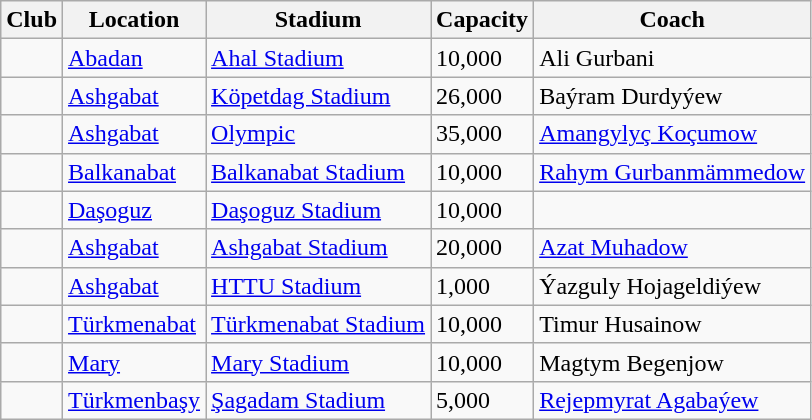<table class="wikitable sortable">
<tr>
<th>Club</th>
<th>Location</th>
<th>Stadium</th>
<th>Capacity</th>
<th>Coach</th>
</tr>
<tr --->
<td></td>
<td><a href='#'>Abadan</a></td>
<td><a href='#'>Ahal Stadium</a></td>
<td>10,000</td>
<td> Ali Gurbani</td>
</tr>
<tr --->
<td></td>
<td><a href='#'>Ashgabat</a></td>
<td><a href='#'>Köpetdag Stadium</a></td>
<td>26,000</td>
<td> Baýram Durdyýew</td>
</tr>
<tr --->
<td></td>
<td><a href='#'>Ashgabat</a></td>
<td><a href='#'>Olympic</a></td>
<td>35,000</td>
<td> <a href='#'>Amangylyç Koçumow</a></td>
</tr>
<tr --->
<td></td>
<td><a href='#'>Balkanabat</a></td>
<td><a href='#'>Balkanabat Stadium</a></td>
<td>10,000</td>
<td> <a href='#'>Rahym Gurbanmämmedow</a></td>
</tr>
<tr --->
<td></td>
<td><a href='#'>Daşoguz</a></td>
<td><a href='#'>Daşoguz Stadium</a></td>
<td>10,000</td>
<td></td>
</tr>
<tr --->
<td></td>
<td><a href='#'>Ashgabat</a></td>
<td><a href='#'>Ashgabat Stadium</a></td>
<td>20,000</td>
<td> <a href='#'>Azat Muhadow</a></td>
</tr>
<tr --->
<td></td>
<td><a href='#'>Ashgabat</a></td>
<td><a href='#'>HTTU Stadium</a></td>
<td>1,000</td>
<td> Ýazguly Hojageldiýew</td>
</tr>
<tr --->
<td></td>
<td><a href='#'>Türkmenabat</a></td>
<td><a href='#'>Türkmenabat Stadium</a></td>
<td>10,000</td>
<td> Timur Husainow</td>
</tr>
<tr --->
<td></td>
<td><a href='#'>Mary</a></td>
<td><a href='#'>Mary Stadium</a></td>
<td>10,000</td>
<td> Magtym Begenjow</td>
</tr>
<tr --->
<td></td>
<td><a href='#'>Türkmenbaşy</a></td>
<td><a href='#'>Şagadam Stadium</a></td>
<td>5,000</td>
<td> <a href='#'>Rejepmyrat Agabaýew</a></td>
</tr>
</table>
